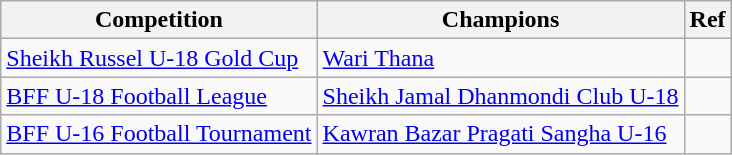<table class="wikitable">
<tr>
<th>Competition</th>
<th>Champions</th>
<th>Ref</th>
</tr>
<tr>
<td><a href='#'>Sheikh Russel U-18 Gold Cup</a></td>
<td><a href='#'>Wari Thana</a></td>
<td></td>
</tr>
<tr>
<td><a href='#'>BFF U-18 Football League</a></td>
<td><a href='#'>Sheikh Jamal Dhanmondi Club U-18</a></td>
<td></td>
</tr>
<tr>
<td><a href='#'>BFF U-16 Football Tournament</a></td>
<td><a href='#'>Kawran Bazar Pragati Sangha U-16</a></td>
<td></td>
</tr>
</table>
